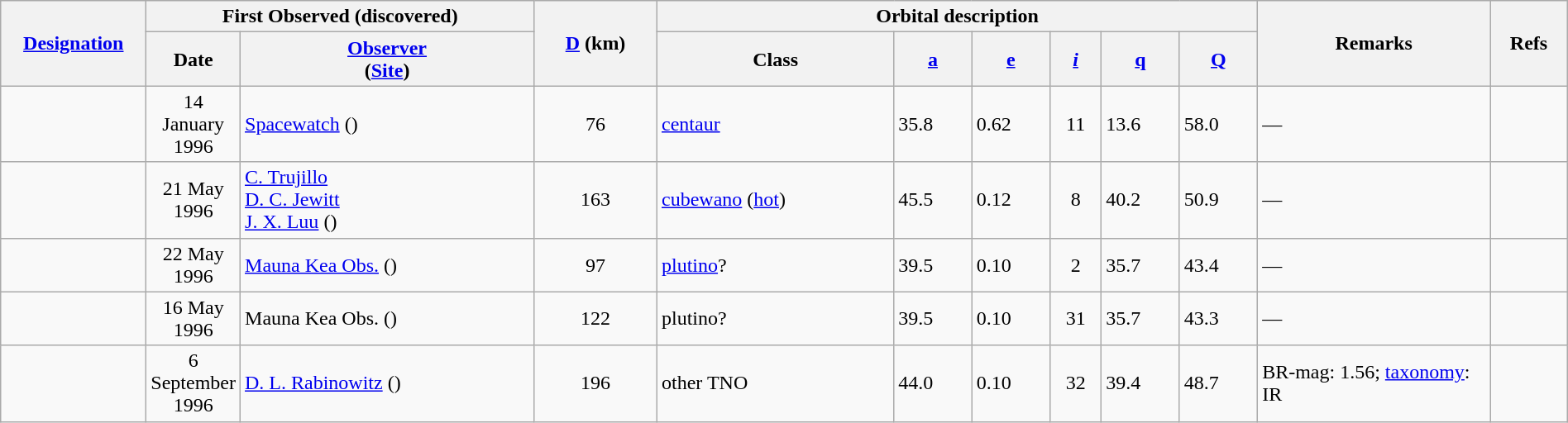<table class="wikitable sortable" style="width: 100%;">
<tr>
<th width= 110 rowspan=2><a href='#'>Designation</a></th>
<th colspan=2 width=115>First Observed (discovered)</th>
<th rowspan=2><a href='#'>D</a> (km)</th>
<th colspan=6>Orbital description</th>
<th rowspan=2 width=180>Remarks</th>
<th rowspan=2 width=55 class="unsortable">Refs</th>
</tr>
<tr>
<th width=55>Date</th>
<th><a href='#'>Observer</a><br>(<a href='#'>Site</a>)</th>
<th>Class</th>
<th><a href='#'>a</a><br></th>
<th><a href='#'>e</a></th>
<th><a href='#'><em>i</em></a><br></th>
<th><a href='#'>q</a><br></th>
<th><a href='#'>Q</a><br></th>
</tr>
<tr id="1996 AS20">
<td></td>
<td align=center>14 January 1996</td>
<td><a href='#'>Spacewatch</a> ()</td>
<td align=center>76</td>
<td><a href='#'>centaur</a></td>
<td>35.8</td>
<td>0.62</td>
<td align=center>11</td>
<td>13.6</td>
<td>58.0</td>
<td>—</td>
<td></td>
</tr>
<tr id="1996 KV1">
<td></td>
<td align=center>21 May 1996</td>
<td><a href='#'>C. Trujillo</a><br><a href='#'>D. C. Jewitt</a><br><a href='#'>J. X. Luu</a> ()</td>
<td align=center>163</td>
<td><a href='#'>cubewano</a> (<a href='#'>hot</a>)</td>
<td>45.5</td>
<td>0.12</td>
<td align=center>8</td>
<td>40.2</td>
<td>50.9</td>
<td>—</td>
<td></td>
</tr>
<tr id="1996 KX1">
<td></td>
<td align=center>22 May 1996</td>
<td><a href='#'>Mauna Kea Obs.</a> ()</td>
<td align=center>97</td>
<td><a href='#'>plutino</a>?</td>
<td>39.5</td>
<td>0.10</td>
<td align=center>2</td>
<td>35.7</td>
<td>43.4</td>
<td>—</td>
<td></td>
</tr>
<tr id="1996 KY1">
<td></td>
<td align=center>16 May 1996</td>
<td>Mauna Kea Obs. ()</td>
<td align=center>122</td>
<td>plutino?</td>
<td>39.5</td>
<td>0.10</td>
<td align=center>31</td>
<td>35.7</td>
<td>43.3</td>
<td>—</td>
<td></td>
</tr>
<tr id="1996 RQ20">
<td></td>
<td align=center>6 September 1996</td>
<td><a href='#'>D. L. Rabinowitz</a> ()</td>
<td align=center>196</td>
<td>other TNO</td>
<td>44.0</td>
<td>0.10</td>
<td align=center>32</td>
<td>39.4</td>
<td>48.7</td>
<td>BR-mag: 1.56; <a href='#'>taxonomy</a>: IR</td>
<td></td>
</tr>
</table>
